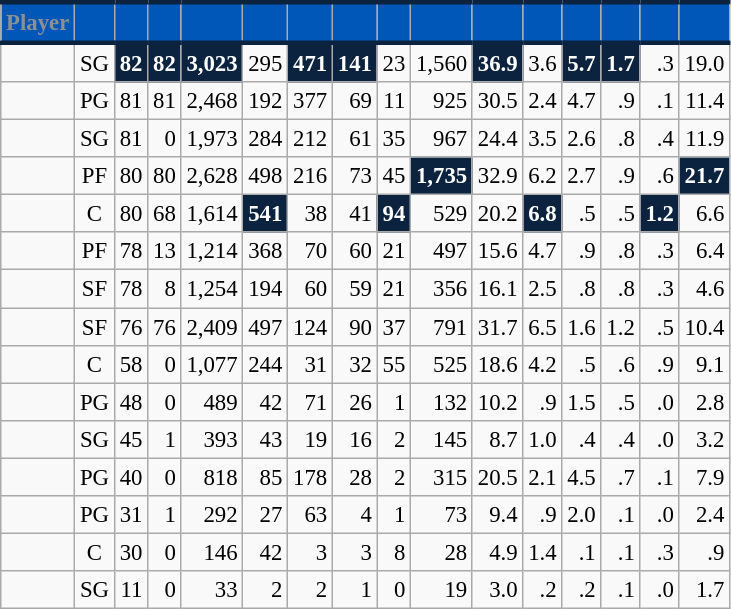<table class="wikitable sortable" style="font-size: 95%; text-align:right;">
<tr>
<th style="background:#0057B7; color:#8D9093; border-top:#0C2340 3px solid; border-bottom:#0C2340 3px solid;">Player</th>
<th style="background:#0057B7; color:#8D9093; border-top:#0C2340 3px solid; border-bottom:#0C2340 3px solid;"></th>
<th style="background:#0057B7; color:#8D9093; border-top:#0C2340 3px solid; border-bottom:#0C2340 3px solid;"></th>
<th style="background:#0057B7; color:#8D9093; border-top:#0C2340 3px solid; border-bottom:#0C2340 3px solid;"></th>
<th style="background:#0057B7; color:#8D9093; border-top:#0C2340 3px solid; border-bottom:#0C2340 3px solid;"></th>
<th style="background:#0057B7; color:#8D9093; border-top:#0C2340 3px solid; border-bottom:#0C2340 3px solid;"></th>
<th style="background:#0057B7; color:#8D9093; border-top:#0C2340 3px solid; border-bottom:#0C2340 3px solid;"></th>
<th style="background:#0057B7; color:#8D9093; border-top:#0C2340 3px solid; border-bottom:#0C2340 3px solid;"></th>
<th style="background:#0057B7; color:#8D9093; border-top:#0C2340 3px solid; border-bottom:#0C2340 3px solid;"></th>
<th style="background:#0057B7; color:#8D9093; border-top:#0C2340 3px solid; border-bottom:#0C2340 3px solid;"></th>
<th style="background:#0057B7; color:#8D9093; border-top:#0C2340 3px solid; border-bottom:#0C2340 3px solid;"></th>
<th style="background:#0057B7; color:#8D9093; border-top:#0C2340 3px solid; border-bottom:#0C2340 3px solid;"></th>
<th style="background:#0057B7; color:#8D9093; border-top:#0C2340 3px solid; border-bottom:#0C2340 3px solid;"></th>
<th style="background:#0057B7; color:#8D9093; border-top:#0C2340 3px solid; border-bottom:#0C2340 3px solid;"></th>
<th style="background:#0057B7; color:#8D9093; border-top:#0C2340 3px solid; border-bottom:#0C2340 3px solid;"></th>
<th style="background:#0057B7; color:#8D9093; border-top:#0C2340 3px solid; border-bottom:#0C2340 3px solid;"></th>
</tr>
<tr>
<td style="text-align:left;"></td>
<td style="text-align:center;">SG</td>
<td style="background:#0C2340; color:#FFFFFF;"><strong>82</strong></td>
<td style="background:#0C2340; color:#FFFFFF;"><strong>82</strong></td>
<td style="background:#0C2340; color:#FFFFFF;"><strong>3,023</strong></td>
<td>295</td>
<td style="background:#0C2340; color:#FFFFFF;"><strong>471</strong></td>
<td style="background:#0C2340; color:#FFFFFF;"><strong>141</strong></td>
<td>23</td>
<td>1,560</td>
<td style="background:#0C2340; color:#FFFFFF;"><strong>36.9</strong></td>
<td>3.6</td>
<td style="background:#0C2340; color:#FFFFFF;"><strong>5.7</strong></td>
<td style="background:#0C2340; color:#FFFFFF;"><strong>1.7</strong></td>
<td>.3</td>
<td>19.0</td>
</tr>
<tr>
<td style="text-align:left;"></td>
<td style="text-align:center;">PG</td>
<td>81</td>
<td>81</td>
<td>2,468</td>
<td>192</td>
<td>377</td>
<td>69</td>
<td>11</td>
<td>925</td>
<td>30.5</td>
<td>2.4</td>
<td>4.7</td>
<td>.9</td>
<td>.1</td>
<td>11.4</td>
</tr>
<tr>
<td style="text-align:left;"></td>
<td style="text-align:center;">SG</td>
<td>81</td>
<td>0</td>
<td>1,973</td>
<td>284</td>
<td>212</td>
<td>61</td>
<td>35</td>
<td>967</td>
<td>24.4</td>
<td>3.5</td>
<td>2.6</td>
<td>.8</td>
<td>.4</td>
<td>11.9</td>
</tr>
<tr>
<td style="text-align:left;"></td>
<td style="text-align:center;">PF</td>
<td>80</td>
<td>80</td>
<td>2,628</td>
<td>498</td>
<td>216</td>
<td>73</td>
<td>45</td>
<td style="background:#0C2340; color:#FFFFFF;"><strong>1,735</strong></td>
<td>32.9</td>
<td>6.2</td>
<td>2.7</td>
<td>.9</td>
<td>.6</td>
<td style="background:#0C2340; color:#FFFFFF;"><strong>21.7</strong></td>
</tr>
<tr>
<td style="text-align:left;"></td>
<td style="text-align:center;">C</td>
<td>80</td>
<td>68</td>
<td>1,614</td>
<td style="background:#0C2340; color:#FFFFFF;"><strong>541</strong></td>
<td>38</td>
<td>41</td>
<td style="background:#0C2340; color:#FFFFFF;"><strong>94</strong></td>
<td>529</td>
<td>20.2</td>
<td style="background:#0C2340; color:#FFFFFF;"><strong>6.8</strong></td>
<td>.5</td>
<td>.5</td>
<td style="background:#0C2340; color:#FFFFFF;"><strong>1.2</strong></td>
<td>6.6</td>
</tr>
<tr>
<td style="text-align:left;"></td>
<td style="text-align:center;">PF</td>
<td>78</td>
<td>13</td>
<td>1,214</td>
<td>368</td>
<td>70</td>
<td>60</td>
<td>21</td>
<td>497</td>
<td>15.6</td>
<td>4.7</td>
<td>.9</td>
<td>.8</td>
<td>.3</td>
<td>6.4</td>
</tr>
<tr>
<td style="text-align:left;"></td>
<td style="text-align:center;">SF</td>
<td>78</td>
<td>8</td>
<td>1,254</td>
<td>194</td>
<td>60</td>
<td>59</td>
<td>21</td>
<td>356</td>
<td>16.1</td>
<td>2.5</td>
<td>.8</td>
<td>.8</td>
<td>.3</td>
<td>4.6</td>
</tr>
<tr>
<td style="text-align:left;"></td>
<td style="text-align:center;">SF</td>
<td>76</td>
<td>76</td>
<td>2,409</td>
<td>497</td>
<td>124</td>
<td>90</td>
<td>37</td>
<td>791</td>
<td>31.7</td>
<td>6.5</td>
<td>1.6</td>
<td>1.2</td>
<td>.5</td>
<td>10.4</td>
</tr>
<tr>
<td style="text-align:left;"></td>
<td style="text-align:center;">C</td>
<td>58</td>
<td>0</td>
<td>1,077</td>
<td>244</td>
<td>31</td>
<td>32</td>
<td>55</td>
<td>525</td>
<td>18.6</td>
<td>4.2</td>
<td>.5</td>
<td>.6</td>
<td>.9</td>
<td>9.1</td>
</tr>
<tr>
<td style="text-align:left;"></td>
<td style="text-align:center;">PG</td>
<td>48</td>
<td>0</td>
<td>489</td>
<td>42</td>
<td>71</td>
<td>26</td>
<td>1</td>
<td>132</td>
<td>10.2</td>
<td>.9</td>
<td>1.5</td>
<td>.5</td>
<td>.0</td>
<td>2.8</td>
</tr>
<tr>
<td style="text-align:left;"></td>
<td style="text-align:center;">SG</td>
<td>45</td>
<td>1</td>
<td>393</td>
<td>43</td>
<td>19</td>
<td>16</td>
<td>2</td>
<td>145</td>
<td>8.7</td>
<td>1.0</td>
<td>.4</td>
<td>.4</td>
<td>.0</td>
<td>3.2</td>
</tr>
<tr>
<td style="text-align:left;"></td>
<td style="text-align:center;">PG</td>
<td>40</td>
<td>0</td>
<td>818</td>
<td>85</td>
<td>178</td>
<td>28</td>
<td>2</td>
<td>315</td>
<td>20.5</td>
<td>2.1</td>
<td>4.5</td>
<td>.7</td>
<td>.1</td>
<td>7.9</td>
</tr>
<tr>
<td style="text-align:left;"></td>
<td style="text-align:center;">PG</td>
<td>31</td>
<td>1</td>
<td>292</td>
<td>27</td>
<td>63</td>
<td>4</td>
<td>1</td>
<td>73</td>
<td>9.4</td>
<td>.9</td>
<td>2.0</td>
<td>.1</td>
<td>.0</td>
<td>2.4</td>
</tr>
<tr>
<td style="text-align:left;"></td>
<td style="text-align:center;">C</td>
<td>30</td>
<td>0</td>
<td>146</td>
<td>42</td>
<td>3</td>
<td>3</td>
<td>8</td>
<td>28</td>
<td>4.9</td>
<td>1.4</td>
<td>.1</td>
<td>.1</td>
<td>.3</td>
<td>.9</td>
</tr>
<tr>
<td style="text-align:left;"></td>
<td style="text-align:center;">SG</td>
<td>11</td>
<td>0</td>
<td>33</td>
<td>2</td>
<td>2</td>
<td>1</td>
<td>0</td>
<td>19</td>
<td>3.0</td>
<td>.2</td>
<td>.2</td>
<td>.1</td>
<td>.0</td>
<td>1.7</td>
</tr>
</table>
